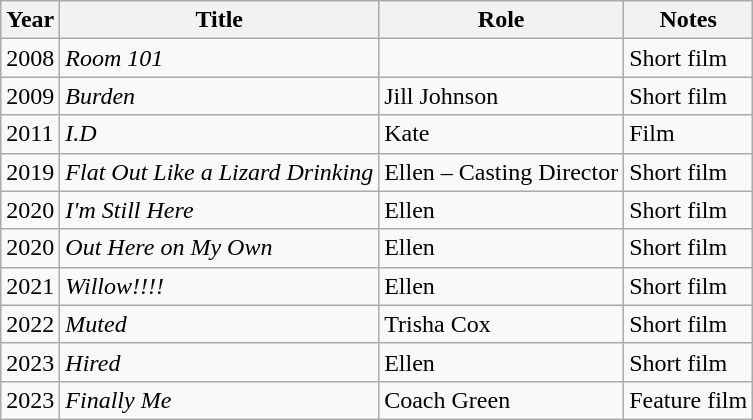<table class="wikitable sortable">
<tr>
<th>Year</th>
<th>Title</th>
<th>Role</th>
<th class="unsortable">Notes</th>
</tr>
<tr>
<td>2008</td>
<td><em>Room 101</em></td>
<td></td>
<td>Short film</td>
</tr>
<tr>
<td>2009</td>
<td><em>Burden</em></td>
<td>Jill Johnson</td>
<td>Short film</td>
</tr>
<tr>
<td>2011</td>
<td><em>I.D</em></td>
<td>Kate</td>
<td>Film</td>
</tr>
<tr>
<td>2019</td>
<td><em>Flat Out Like a Lizard Drinking</em></td>
<td>Ellen – Casting Director</td>
<td>Short film</td>
</tr>
<tr>
<td>2020</td>
<td><em>I'm Still Here</em></td>
<td>Ellen</td>
<td>Short film</td>
</tr>
<tr>
<td>2020</td>
<td><em>Out Here on My Own</em></td>
<td>Ellen</td>
<td>Short film</td>
</tr>
<tr>
<td>2021</td>
<td><em>Willow!!!!</em></td>
<td>Ellen</td>
<td>Short film</td>
</tr>
<tr>
<td>2022</td>
<td><em>Muted</em></td>
<td>Trisha Cox</td>
<td>Short film</td>
</tr>
<tr>
<td>2023</td>
<td><em>Hired</em></td>
<td>Ellen</td>
<td>Short film</td>
</tr>
<tr>
<td>2023</td>
<td><em>Finally Me</em></td>
<td>Coach Green</td>
<td>Feature film</td>
</tr>
</table>
